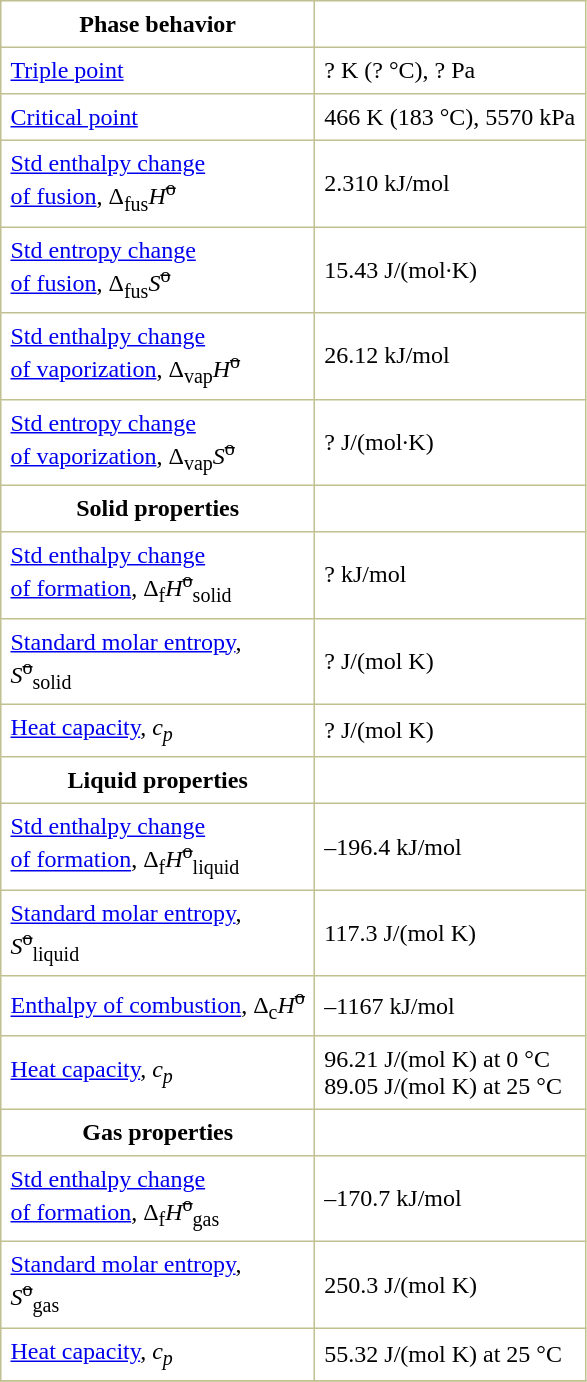<table border="1" cellspacing="0" cellpadding="6" style="margin: 0 0 0 0.5em; background: #FFFFFF; border-collapse: collapse; border-color: #C0C090;">
<tr>
<th>Phase behavior</th>
</tr>
<tr>
<td><a href='#'>Triple point</a></td>
<td>? K (? °C), ? Pa</td>
</tr>
<tr>
<td><a href='#'>Critical point</a></td>
<td>466 K (183 °C), 5570 kPa</td>
</tr>
<tr>
<td><a href='#'>Std enthalpy change<br>of fusion</a>, Δ<sub>fus</sub><em>H</em><sup><s>o</s></sup></td>
<td>2.310	 kJ/mol</td>
</tr>
<tr>
<td><a href='#'>Std entropy change<br>of fusion</a>, Δ<sub>fus</sub><em>S</em><sup><s>o</s></sup></td>
<td>15.43	 J/(mol·K)</td>
</tr>
<tr>
<td><a href='#'>Std enthalpy change<br>of vaporization</a>, Δ<sub>vap</sub><em>H</em><sup><s>o</s></sup></td>
<td>26.12 kJ/mol</td>
</tr>
<tr>
<td><a href='#'>Std entropy change<br>of vaporization</a>, Δ<sub>vap</sub><em>S</em><sup><s>o</s></sup></td>
<td>? J/(mol·K)</td>
</tr>
<tr>
<th>Solid properties</th>
</tr>
<tr>
<td><a href='#'>Std enthalpy change<br>of formation</a>, Δ<sub>f</sub><em>H</em><sup><s>o</s></sup><sub>solid</sub></td>
<td>? kJ/mol</td>
</tr>
<tr>
<td><a href='#'>Standard molar entropy</a>,<br><em>S</em><sup><s>o</s></sup><sub>solid</sub></td>
<td>? J/(mol K)</td>
</tr>
<tr>
<td><a href='#'>Heat capacity</a>, <em>c<sub>p</sub></em></td>
<td>? J/(mol K)</td>
</tr>
<tr>
<th>Liquid properties</th>
</tr>
<tr>
<td><a href='#'>Std enthalpy change<br>of formation</a>, Δ<sub>f</sub><em>H</em><sup><s>o</s></sup><sub>liquid</sub></td>
<td>–196.4 kJ/mol</td>
</tr>
<tr>
<td><a href='#'>Standard molar entropy</a>,<br><em>S</em><sup><s>o</s></sup><sub>liquid</sub></td>
<td>117.3 J/(mol K)</td>
</tr>
<tr>
<td><a href='#'>Enthalpy of combustion</a>, Δ<sub>c</sub><em>H</em><sup><s>o</s></sup></td>
<td>–1167 kJ/mol</td>
</tr>
<tr>
<td><a href='#'>Heat capacity</a>, <em>c<sub>p</sub></em></td>
<td>96.21 J/(mol K) at 0 °C<br>89.05 J/(mol K) at 25 °C</td>
</tr>
<tr>
<th>Gas properties</th>
</tr>
<tr>
<td><a href='#'>Std enthalpy change<br>of formation</a>, Δ<sub>f</sub><em>H</em><sup><s>o</s></sup><sub>gas</sub></td>
<td>–170.7 kJ/mol</td>
</tr>
<tr>
<td><a href='#'>Standard molar entropy</a>,<br><em>S</em><sup><s>o</s></sup><sub>gas</sub></td>
<td>250.3 J/(mol K)</td>
</tr>
<tr>
<td><a href='#'>Heat capacity</a>, <em>c<sub>p</sub></em></td>
<td>55.32 J/(mol K) at 25 °C</td>
</tr>
<tr>
</tr>
</table>
